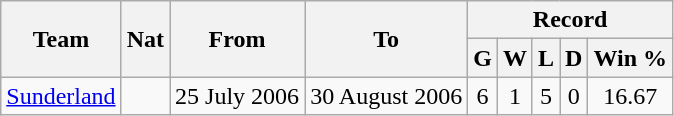<table class="wikitable" style="text-align:center">
<tr>
<th rowspan="2">Team</th>
<th rowspan="2">Nat</th>
<th rowspan="2">From</th>
<th rowspan="2">To</th>
<th colspan="5">Record</th>
</tr>
<tr>
<th>G</th>
<th>W</th>
<th>L</th>
<th>D</th>
<th>Win %</th>
</tr>
<tr>
<td align=left><a href='#'>Sunderland</a></td>
<td></td>
<td align=left>25 July 2006</td>
<td align=left>30 August 2006</td>
<td>6</td>
<td>1</td>
<td>5</td>
<td>0</td>
<td>16.67</td>
</tr>
</table>
